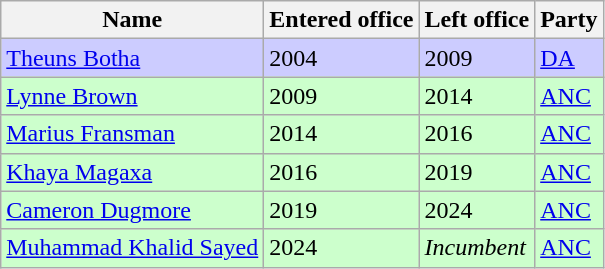<table class="wikitable">
<tr>
<th>Name</th>
<th>Entered office</th>
<th>Left office</th>
<th>Party</th>
</tr>
<tr style="background:#ccf;">
<td><a href='#'>Theuns Botha</a></td>
<td>2004</td>
<td>2009</td>
<td><a href='#'>DA</a></td>
</tr>
<tr style="background:#cfc;">
<td><a href='#'>Lynne Brown</a></td>
<td>2009</td>
<td>2014</td>
<td><a href='#'>ANC</a></td>
</tr>
<tr style="background:#cfc;">
<td><a href='#'>Marius Fransman</a></td>
<td>2014</td>
<td>2016</td>
<td><a href='#'>ANC</a></td>
</tr>
<tr style="background:#cfc;">
<td><a href='#'>Khaya Magaxa</a></td>
<td>2016</td>
<td>2019</td>
<td><a href='#'>ANC</a></td>
</tr>
<tr style="background:#cfc;">
<td><a href='#'>Cameron Dugmore</a></td>
<td>2019</td>
<td>2024</td>
<td><a href='#'>ANC</a></td>
</tr>
<tr style="background:#cfc;">
<td><a href='#'>Muhammad Khalid Sayed</a></td>
<td>2024</td>
<td><em>Incumbent</em></td>
<td><a href='#'>ANC</a></td>
</tr>
</table>
